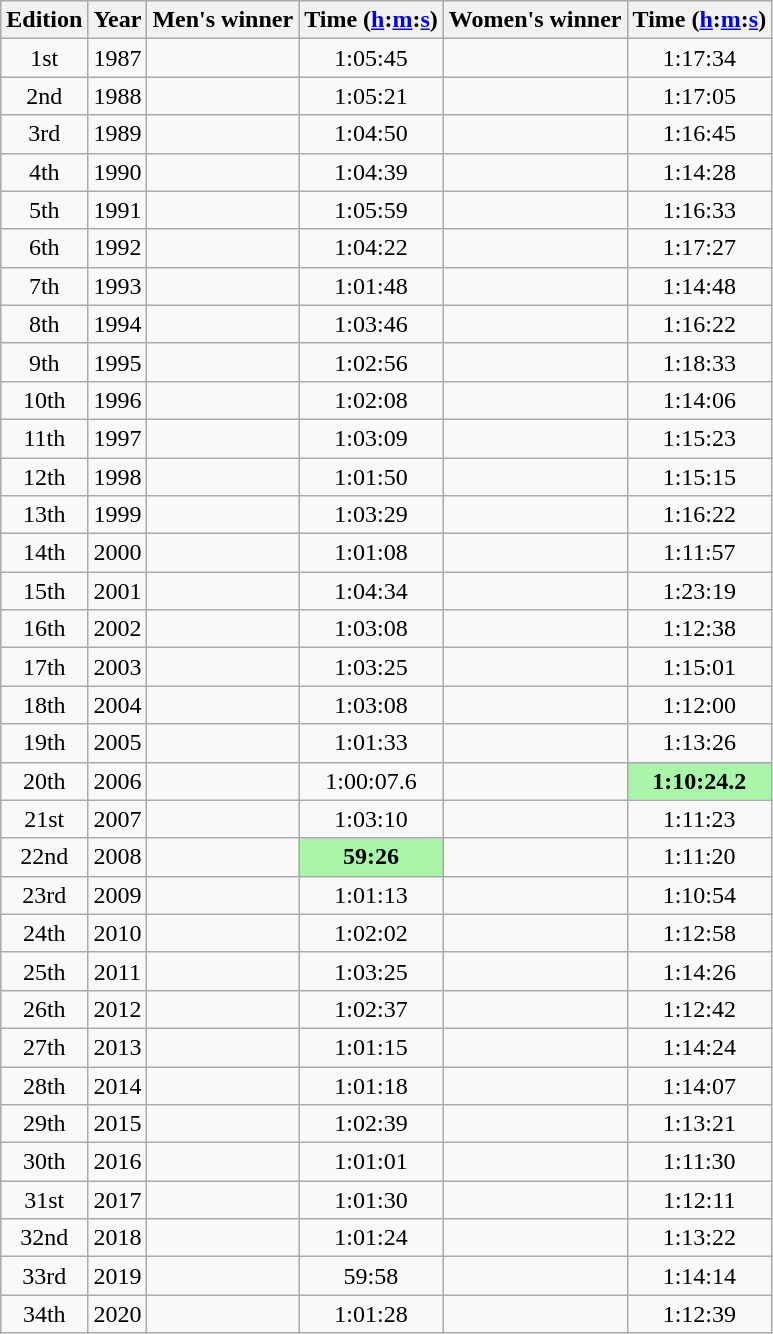<table class="wikitable sortable" style="text-align:center">
<tr>
<th class=unsortable>Edition</th>
<th>Year</th>
<th class=unsortable>Men's winner</th>
<th>Time (<a href='#'>h</a>:<a href='#'>m</a>:<a href='#'>s</a>)</th>
<th class=unsortable>Women's winner</th>
<th>Time (<a href='#'>h</a>:<a href='#'>m</a>:<a href='#'>s</a>)</th>
</tr>
<tr>
<td>1st</td>
<td>1987</td>
<td align=left></td>
<td>1:05:45</td>
<td align=left></td>
<td>1:17:34</td>
</tr>
<tr>
<td>2nd</td>
<td>1988</td>
<td align=left></td>
<td>1:05:21</td>
<td align=left></td>
<td>1:17:05</td>
</tr>
<tr>
<td>3rd</td>
<td>1989</td>
<td align=left></td>
<td>1:04:50</td>
<td align=left></td>
<td>1:16:45</td>
</tr>
<tr>
<td>4th</td>
<td>1990</td>
<td align=left></td>
<td>1:04:39</td>
<td align=left></td>
<td>1:14:28</td>
</tr>
<tr>
<td>5th</td>
<td>1991</td>
<td align=left></td>
<td>1:05:59</td>
<td align=left></td>
<td>1:16:33</td>
</tr>
<tr>
<td>6th</td>
<td>1992</td>
<td align=left></td>
<td>1:04:22</td>
<td align=left></td>
<td>1:17:27</td>
</tr>
<tr>
<td>7th</td>
<td>1993</td>
<td align=left></td>
<td>1:01:48</td>
<td align=left></td>
<td>1:14:48</td>
</tr>
<tr>
<td>8th</td>
<td>1994</td>
<td align=left></td>
<td>1:03:46</td>
<td align=left></td>
<td>1:16:22</td>
</tr>
<tr>
<td>9th</td>
<td>1995</td>
<td align=left></td>
<td>1:02:56</td>
<td align=left></td>
<td>1:18:33</td>
</tr>
<tr>
<td>10th</td>
<td>1996</td>
<td align=left></td>
<td>1:02:08</td>
<td align=left></td>
<td>1:14:06</td>
</tr>
<tr>
<td>11th</td>
<td>1997</td>
<td align=left></td>
<td>1:03:09</td>
<td align=left></td>
<td>1:15:23</td>
</tr>
<tr>
<td>12th</td>
<td>1998</td>
<td align=left></td>
<td>1:01:50</td>
<td align=left></td>
<td>1:15:15</td>
</tr>
<tr>
<td>13th</td>
<td>1999</td>
<td align=left></td>
<td>1:03:29</td>
<td align=left></td>
<td>1:16:22</td>
</tr>
<tr>
<td>14th</td>
<td>2000</td>
<td align=left></td>
<td>1:01:08</td>
<td align=left></td>
<td>1:11:57</td>
</tr>
<tr>
<td>15th</td>
<td>2001</td>
<td align=left></td>
<td>1:04:34</td>
<td align=left></td>
<td>1:23:19</td>
</tr>
<tr>
<td>16th</td>
<td>2002</td>
<td align=left></td>
<td>1:03:08</td>
<td align=left></td>
<td>1:12:38</td>
</tr>
<tr>
<td>17th</td>
<td>2003</td>
<td align=left></td>
<td>1:03:25</td>
<td align=left></td>
<td>1:15:01</td>
</tr>
<tr>
<td>18th</td>
<td>2004</td>
<td align=left></td>
<td>1:03:08</td>
<td align=left></td>
<td>1:12:00</td>
</tr>
<tr>
<td>19th</td>
<td>2005</td>
<td align=left></td>
<td>1:01:33</td>
<td align=left></td>
<td>1:13:26</td>
</tr>
<tr>
<td>20th</td>
<td>2006</td>
<td align=left></td>
<td>1:00:07.6</td>
<td align=left></td>
<td bgcolor=#A9F5A9><strong>1:10:24.2</strong></td>
</tr>
<tr>
<td>21st</td>
<td>2007</td>
<td align=left></td>
<td>1:03:10</td>
<td align=left></td>
<td>1:11:23</td>
</tr>
<tr>
<td>22nd</td>
<td>2008</td>
<td align=left></td>
<td bgcolor=#A9F5A9><strong>59:26</strong></td>
<td align=left></td>
<td>1:11:20</td>
</tr>
<tr>
<td>23rd</td>
<td>2009</td>
<td align=left></td>
<td>1:01:13</td>
<td align=left></td>
<td>1:10:54</td>
</tr>
<tr>
<td>24th</td>
<td>2010</td>
<td align=left></td>
<td>1:02:02</td>
<td align=left></td>
<td>1:12:58</td>
</tr>
<tr>
<td>25th</td>
<td>2011</td>
<td align=left></td>
<td>1:03:25</td>
<td align=left></td>
<td>1:14:26</td>
</tr>
<tr>
<td>26th</td>
<td>2012</td>
<td align=left></td>
<td>1:02:37</td>
<td align=left></td>
<td>1:12:42</td>
</tr>
<tr>
<td>27th</td>
<td>2013</td>
<td align=left></td>
<td>1:01:15</td>
<td align=left></td>
<td>1:14:24</td>
</tr>
<tr>
<td>28th</td>
<td>2014</td>
<td align=left></td>
<td>1:01:18</td>
<td align=left></td>
<td>1:14:07</td>
</tr>
<tr>
<td>29th</td>
<td>2015</td>
<td align=left></td>
<td>1:02:39</td>
<td align=left></td>
<td>1:13:21</td>
</tr>
<tr>
<td>30th</td>
<td>2016</td>
<td align=left></td>
<td>1:01:01</td>
<td align=left></td>
<td>1:11:30</td>
</tr>
<tr>
<td>31st</td>
<td>2017</td>
<td align=left></td>
<td>1:01:30</td>
<td align=left></td>
<td>1:12:11</td>
</tr>
<tr>
<td>32nd</td>
<td>2018</td>
<td align=left></td>
<td>1:01:24</td>
<td align=left></td>
<td>1:13:22</td>
</tr>
<tr>
<td>33rd</td>
<td>2019</td>
<td align=left></td>
<td>59:58</td>
<td align=left></td>
<td>1:14:14</td>
</tr>
<tr>
<td>34th</td>
<td>2020</td>
<td align=left></td>
<td>1:01:28</td>
<td align=left></td>
<td>1:12:39</td>
</tr>
</table>
